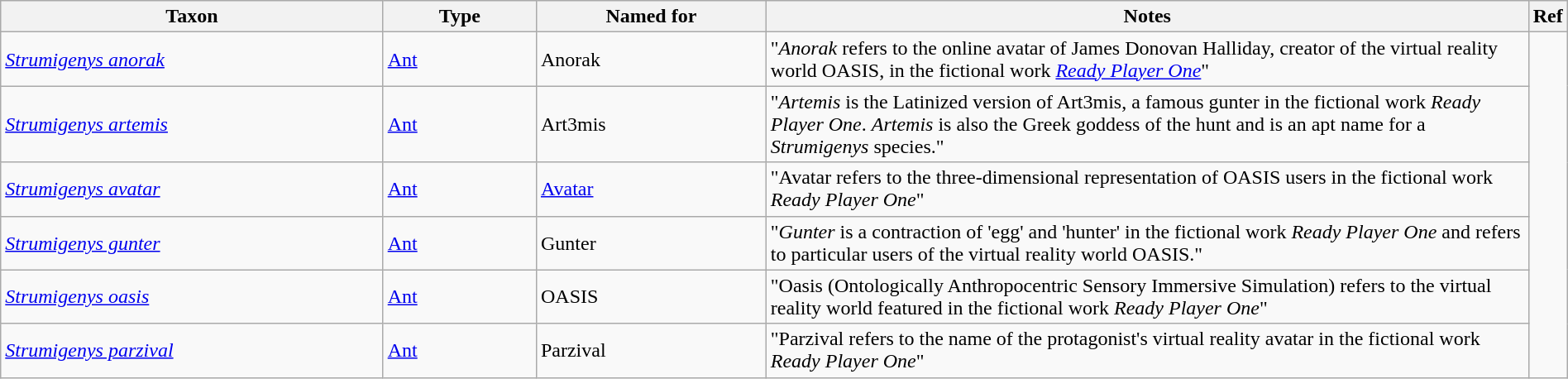<table class="wikitable sortable" width="100%">
<tr>
<th style="width:25%;">Taxon</th>
<th style="width:10%;">Type</th>
<th style="width:15%;">Named for</th>
<th style="width:50%;" class="unsortable">Notes</th>
<th class="unsortable">Ref</th>
</tr>
<tr>
<td><em><a href='#'>Strumigenys anorak</a></em> </td>
<td><a href='#'>Ant</a></td>
<td>Anorak</td>
<td>"<em>Anorak</em> refers to the online avatar of James Donovan Halliday, creator of the virtual reality world OASIS, in the fictional work <em><a href='#'>Ready Player One</a></em>"</td>
<td rowspan="6"></td>
</tr>
<tr>
<td><em><a href='#'>Strumigenys artemis</a></em> </td>
<td><a href='#'>Ant</a></td>
<td>Art3mis</td>
<td>"<em>Artemis</em> is the Latinized version of Art3mis, a famous gunter in the fictional work <em>Ready Player One</em>. <em>Artemis</em> is also the Greek goddess of the hunt and is an apt name for a <em>Strumigenys</em> species."</td>
</tr>
<tr>
<td><em><a href='#'>Strumigenys avatar</a></em> </td>
<td><a href='#'>Ant</a></td>
<td><a href='#'>Avatar</a></td>
<td>"Avatar refers to the three-dimensional representation of OASIS users in the fictional work <em>Ready Player One</em>"</td>
</tr>
<tr>
<td><em><a href='#'>Strumigenys gunter</a></em> </td>
<td><a href='#'>Ant</a></td>
<td>Gunter</td>
<td>"<em>Gunter</em> is a contraction of 'egg' and 'hunter' in the fictional work <em>Ready Player One</em> and refers to particular users of the virtual reality world OASIS."</td>
</tr>
<tr>
<td><em><a href='#'>Strumigenys oasis</a></em> </td>
<td><a href='#'>Ant</a></td>
<td>OASIS</td>
<td>"Oasis (Ontologically Anthropocentric Sensory Immersive Simulation) refers to the virtual reality world featured in the fictional work <em>Ready Player One</em>"</td>
</tr>
<tr>
<td><em><a href='#'>Strumigenys parzival</a></em> </td>
<td><a href='#'>Ant</a></td>
<td>Parzival</td>
<td>"Parzival refers to the name of the protagonist's virtual reality avatar in the fictional work <em>Ready Player One</em>"</td>
</tr>
</table>
